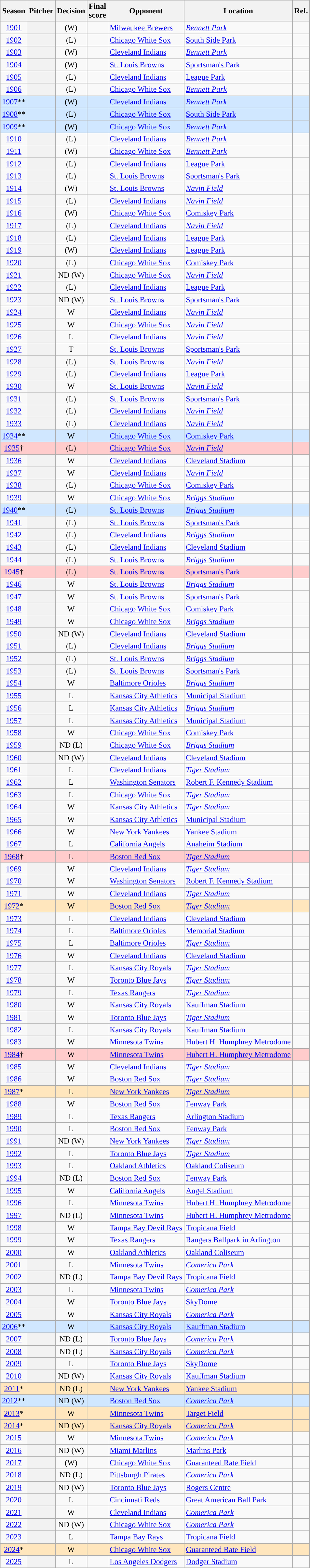<table class="wikitable sortable plainrowheaders">
<tr>
<th scope="col">Season</th>
<th scope="col">Pitcher</th>
<th scope="col">Decision</th>
<th scope="col">Final<br>score</th>
<th scope="col">Opponent</th>
<th scope="col">Location</th>
<th class="unsortable">Ref.</th>
</tr>
<tr>
<td align=center><a href='#'>1901</a></td>
<th scope="row"></th>
<td align=center>(W)</td>
<td align=center></td>
<td><a href='#'>Milwaukee Brewers</a></td>
<td><em><a href='#'>Bennett Park</a></em></td>
<td align="center"></td>
</tr>
<tr>
<td align=center><a href='#'>1902</a></td>
<th scope="row"> </th>
<td align=center>(L)</td>
<td align=center></td>
<td><a href='#'>Chicago White Sox</a></td>
<td><a href='#'>South Side Park</a></td>
<td align="center"></td>
</tr>
<tr>
<td align=center><a href='#'>1903</a></td>
<th scope="row"></th>
<td align=center>(W)</td>
<td align=center></td>
<td><a href='#'>Cleveland Indians</a></td>
<td><em><a href='#'>Bennett Park</a></em></td>
<td align="center"></td>
</tr>
<tr>
<td align=center><a href='#'>1904</a></td>
<th scope="row"> </th>
<td align=center>(W)</td>
<td align=center></td>
<td><a href='#'>St. Louis Browns</a></td>
<td><a href='#'>Sportsman's Park</a></td>
<td align="center"></td>
</tr>
<tr>
<td align=center><a href='#'>1905</a></td>
<th scope="row"> </th>
<td align=center>(L)</td>
<td align=center></td>
<td><a href='#'>Cleveland Indians</a></td>
<td><a href='#'>League Park</a></td>
<td align="center"></td>
</tr>
<tr>
<td align=center><a href='#'>1906</a></td>
<th scope="row"> </th>
<td align=center>(L)</td>
<td align=center></td>
<td><a href='#'>Chicago White Sox</a></td>
<td><em><a href='#'>Bennett Park</a></em></td>
<td align="center"></td>
</tr>
<tr>
<td style="background-color: #D0E7FF" align="center"><a href='#'>1907</a>**</td>
<td style="background-color: #D0E7FF" scope="row"> </td>
<td style="background-color: #D0E7FF" align="center">(W)</td>
<td style="background-color: #D0E7FF" align="center"></td>
<td style="background-color: #D0E7FF"><a href='#'>Cleveland Indians</a></td>
<td style="background-color: #D0E7FF"><em><a href='#'>Bennett Park</a></em></td>
<td style="background-color: #D0E7FF" align="center"></td>
</tr>
<tr>
<td style="background-color: #D0E7FF" align="center"><a href='#'>1908</a>**</td>
<td style="background-color: #D0E7FF" scope="row"></td>
<td style="background-color: #D0E7FF" align="center">(L)</td>
<td style="background-color: #D0E7FF" align="center"></td>
<td style="background-color: #D0E7FF"><a href='#'>Chicago White Sox</a></td>
<td style="background-color: #D0E7FF"><a href='#'>South Side Park</a></td>
<td style="background-color: #D0E7FF" align="center"></td>
</tr>
<tr>
<td style="background-color: #D0E7FF" align="center"><a href='#'>1909</a>**</td>
<td style="background-color: #D0E7FF" scope="row"> </td>
<td style="background-color: #D0E7FF" align="center">(W)</td>
<td style="background-color: #D0E7FF" align="center"></td>
<td style="background-color: #D0E7FF"><a href='#'>Chicago White Sox</a></td>
<td style="background-color: #D0E7FF"><em><a href='#'>Bennett Park</a></em></td>
<td style="background-color: #D0E7FF" align="center"></td>
</tr>
<tr>
<td align=center><a href='#'>1910</a></td>
<th scope="row"> </th>
<td align=center>(L)</td>
<td align=center></td>
<td><a href='#'>Cleveland Indians</a></td>
<td><em><a href='#'>Bennett Park</a></em></td>
<td align="center"></td>
</tr>
<tr>
<td align=center><a href='#'>1911</a></td>
<th scope="row"> </th>
<td align=center>(W)</td>
<td align=center></td>
<td><a href='#'>Chicago White Sox</a></td>
<td><em><a href='#'>Bennett Park</a></em></td>
<td align="center"></td>
</tr>
<tr>
<td align=center><a href='#'>1912</a></td>
<th scope="row"> </th>
<td align=center>(L)</td>
<td align=center></td>
<td><a href='#'>Cleveland Indians</a></td>
<td><a href='#'>League Park</a></td>
<td align="center"></td>
</tr>
<tr>
<td align=center><a href='#'>1913</a></td>
<th scope="row"> </th>
<td align=center>(L)</td>
<td align=center></td>
<td><a href='#'>St. Louis Browns</a></td>
<td><a href='#'>Sportsman's Park</a></td>
<td align="center"></td>
</tr>
<tr>
<td align=center><a href='#'>1914</a></td>
<th scope="row"></th>
<td align=center>(W)</td>
<td align=center></td>
<td><a href='#'>St. Louis Browns</a></td>
<td><em><a href='#'>Navin Field</a></em></td>
<td align="center"></td>
</tr>
<tr>
<td align=center><a href='#'>1915</a></td>
<th scope="row"></th>
<td align=center>(L)</td>
<td align=center></td>
<td><a href='#'>Cleveland Indians</a></td>
<td><em><a href='#'>Navin Field</a></em></td>
<td align="center"></td>
</tr>
<tr>
<td align=center><a href='#'>1916</a></td>
<th scope="row"> </th>
<td align=center>(W)</td>
<td align=center></td>
<td><a href='#'>Chicago White Sox</a></td>
<td><a href='#'>Comiskey Park</a></td>
<td align="center"></td>
</tr>
<tr>
<td align=center><a href='#'>1917</a></td>
<th scope="row"></th>
<td align=center>(L)</td>
<td align=center></td>
<td><a href='#'>Cleveland Indians</a></td>
<td><em><a href='#'>Navin Field</a></em></td>
<td align="center"></td>
</tr>
<tr>
<td align=center><a href='#'>1918</a></td>
<th scope="row"></th>
<td align=center>(L)</td>
<td align=center></td>
<td><a href='#'>Cleveland Indians</a></td>
<td><a href='#'>League Park</a></td>
<td align="center"></td>
</tr>
<tr>
<td align=center><a href='#'>1919</a></td>
<th scope="row"></th>
<td align=center>(W)</td>
<td align=center></td>
<td><a href='#'>Cleveland Indians</a></td>
<td><a href='#'>League Park</a></td>
<td align="center"></td>
</tr>
<tr>
<td align=center><a href='#'>1920</a></td>
<th scope="row"></th>
<td align=center>(L)</td>
<td align=center></td>
<td><a href='#'>Chicago White Sox</a></td>
<td><a href='#'>Comiskey Park</a></td>
<td align="center"></td>
</tr>
<tr>
<td align=center><a href='#'>1921</a></td>
<th scope="row"></th>
<td align=center>ND (W)</td>
<td align=center></td>
<td><a href='#'>Chicago White Sox</a></td>
<td><em><a href='#'>Navin Field</a></em></td>
<td align="center"></td>
</tr>
<tr>
<td align=center><a href='#'>1922</a></td>
<th scope="row"></th>
<td align=center>(L)</td>
<td align=center></td>
<td><a href='#'>Cleveland Indians</a></td>
<td><a href='#'>League Park</a></td>
<td align="center"></td>
</tr>
<tr>
<td align=center><a href='#'>1923</a></td>
<th scope="row"></th>
<td align=center>ND (W)</td>
<td align=center></td>
<td><a href='#'>St. Louis Browns</a></td>
<td><a href='#'>Sportsman's Park</a></td>
<td align="center"></td>
</tr>
<tr>
<td align=center><a href='#'>1924</a></td>
<th scope="row"> </th>
<td align=center>W</td>
<td align=center></td>
<td><a href='#'>Cleveland Indians</a></td>
<td><em><a href='#'>Navin Field</a></em></td>
<td align="center"></td>
</tr>
<tr>
<td align=center><a href='#'>1925</a></td>
<th scope="row"> </th>
<td align=center>W</td>
<td align=center></td>
<td><a href='#'>Chicago White Sox</a></td>
<td><em><a href='#'>Navin Field</a></em></td>
<td align="center"></td>
</tr>
<tr>
<td align=center><a href='#'>1926</a></td>
<th scope="row"></th>
<td align=center>L</td>
<td align=center></td>
<td><a href='#'>Cleveland Indians</a></td>
<td><em><a href='#'>Navin Field</a></em></td>
<td align="center"></td>
</tr>
<tr>
<td align=center><a href='#'>1927</a></td>
<th scope="row"> </th>
<td align=center>T</td>
<td align=center></td>
<td><a href='#'>St. Louis Browns</a></td>
<td><a href='#'>Sportsman's Park</a></td>
<td align="center"></td>
</tr>
<tr>
<td align=center><a href='#'>1928</a></td>
<th scope="row"></th>
<td align=center>(L)</td>
<td align=center></td>
<td><a href='#'>St. Louis Browns</a></td>
<td><em><a href='#'>Navin Field</a></em></td>
<td align="center"></td>
</tr>
<tr>
<td align=center><a href='#'>1929</a></td>
<th scope="row"> </th>
<td align=center>(L)</td>
<td align=center></td>
<td><a href='#'>Cleveland Indians</a></td>
<td><a href='#'>League Park</a></td>
<td align="center"></td>
</tr>
<tr>
<td align=center><a href='#'>1930</a></td>
<th scope="row"></th>
<td align=center>W</td>
<td align=center></td>
<td><a href='#'>St. Louis Browns</a></td>
<td><em><a href='#'>Navin Field</a></em></td>
<td align="center"></td>
</tr>
<tr>
<td align=center><a href='#'>1931</a></td>
<th scope="row"> </th>
<td align=center>(L)</td>
<td align=center></td>
<td><a href='#'>St. Louis Browns</a></td>
<td><a href='#'>Sportsman's Park</a></td>
<td align="center"></td>
</tr>
<tr>
<td align=center><a href='#'>1932</a></td>
<th scope="row"></th>
<td align=center>(L)</td>
<td align=center></td>
<td><a href='#'>Cleveland Indians</a></td>
<td><em><a href='#'>Navin Field</a></em></td>
<td align="center"></td>
</tr>
<tr>
<td align=center><a href='#'>1933</a></td>
<th scope="row"></th>
<td align=center>(L)</td>
<td align=center></td>
<td><a href='#'>Cleveland Indians</a></td>
<td><em><a href='#'>Navin Field</a></em></td>
<td align="center"></td>
</tr>
<tr>
<td style="background-color: #D0E7FF" align="center"><a href='#'>1934</a>**</td>
<td style="background-color: #D0E7FF" scope="row"></td>
<td style="background-color: #D0E7FF" align="center">W</td>
<td style="background-color: #D0E7FF" align="center"></td>
<td style="background-color: #D0E7FF"><a href='#'>Chicago White Sox</a></td>
<td style="background-color: #D0E7FF"><a href='#'>Comiskey Park</a></td>
<td style="background-color: #D0E7FF" align="center"></td>
</tr>
<tr>
<td style="background-color: #FFCCCC" align="center"><a href='#'>1935</a>†</td>
<td style="background-color: #FFCCCC" scope="row"></td>
<td style="background-color: #FFCCCC" align="center">(L)</td>
<td style="background-color: #FFCCCC" align="center"></td>
<td style="background-color: #FFCCCC"><a href='#'>Chicago White Sox</a></td>
<td style="background-color: #FFCCCC"><em><a href='#'>Navin Field</a></em></td>
<td style="background-color: #FFCCCC" align="center"></td>
</tr>
<tr>
<td align=center><a href='#'>1936</a></td>
<th scope="row"> </th>
<td align=center>W</td>
<td align=center></td>
<td><a href='#'>Cleveland Indians</a></td>
<td><a href='#'>Cleveland Stadium</a></td>
<td align="center"></td>
</tr>
<tr>
<td align=center><a href='#'>1937</a></td>
<th scope="row"></th>
<td align=center>W</td>
<td align=center></td>
<td><a href='#'>Cleveland Indians</a></td>
<td><em><a href='#'>Navin Field</a></em></td>
<td align="center"></td>
</tr>
<tr>
<td align=center><a href='#'>1938</a></td>
<th scope="row"></th>
<td align=center>(L)</td>
<td align=center></td>
<td><a href='#'>Chicago White Sox</a></td>
<td><a href='#'>Comiskey Park</a></td>
<td align="center"></td>
</tr>
<tr>
<td align=center><a href='#'>1939</a></td>
<th scope="row"> </th>
<td align=center>W</td>
<td align=center></td>
<td><a href='#'>Chicago White Sox</a></td>
<td><em><a href='#'>Briggs Stadium</a></em></td>
<td align="center"></td>
</tr>
<tr>
<td style="background-color: #D0E7FF" align="center"><a href='#'>1940</a>**</td>
<td style="background-color: #D0E7FF" scope="row"></td>
<td style="background-color: #D0E7FF" align="center">(L)</td>
<td style="background-color: #D0E7FF" align="center"></td>
<td style="background-color: #D0E7FF"><a href='#'>St. Louis Browns</a></td>
<td style="background-color: #D0E7FF"><em><a href='#'>Briggs Stadium</a></em></td>
<td style="background-color: #D0E7FF" align="center"></td>
</tr>
<tr>
<td align=center><a href='#'>1941</a></td>
<th scope="row"> </th>
<td align=center>(L)</td>
<td align=center></td>
<td><a href='#'>St. Louis Browns</a></td>
<td><a href='#'>Sportsman's Park</a></td>
<td align="center"></td>
</tr>
<tr>
<td align=center><a href='#'>1942</a></td>
<th scope="row"></th>
<td align=center>(L)</td>
<td align=center></td>
<td><a href='#'>Cleveland Indians</a></td>
<td><em><a href='#'>Briggs Stadium</a></em></td>
<td align="center"></td>
</tr>
<tr>
<td align=center><a href='#'>1943</a></td>
<th scope="row"> </th>
<td align=center>(L)</td>
<td align=center></td>
<td><a href='#'>Cleveland Indians</a></td>
<td><a href='#'>Cleveland Stadium</a></td>
<td align="center"></td>
</tr>
<tr>
<td align=center><a href='#'>1944</a></td>
<th scope="row"></th>
<td align=center>(L)</td>
<td align=center></td>
<td><a href='#'>St. Louis Browns</a></td>
<td><em><a href='#'>Briggs Stadium</a></em></td>
<td align="center"></td>
</tr>
<tr>
<td style="background-color: #FFCCCC" align="center"><a href='#'>1945</a>†</td>
<td style="background-color: #FFCCCC" scope="row"></td>
<td style="background-color: #FFCCCC" align="center">(L)</td>
<td style="background-color: #FFCCCC" align="center"></td>
<td style="background-color: #FFCCCC"><a href='#'>St. Louis Browns</a></td>
<td style="background-color: #FFCCCC"><a href='#'>Sportsman's Park</a></td>
<td style="background-color: #FFCCCC" align="center"></td>
</tr>
<tr>
<td align=center><a href='#'>1946</a></td>
<th scope="row"> </th>
<td align=center>W</td>
<td align=center></td>
<td><a href='#'>St. Louis Browns</a></td>
<td><em><a href='#'>Briggs Stadium</a></em></td>
<td align="center"></td>
</tr>
<tr>
<td align=center><a href='#'>1947</a></td>
<th scope="row"> </th>
<td align=center>W</td>
<td align=center></td>
<td><a href='#'>St. Louis Browns</a></td>
<td><a href='#'>Sportsman's Park</a></td>
<td align="center"></td>
</tr>
<tr>
<td align=center><a href='#'>1948</a></td>
<th scope="row"> </th>
<td align=center>W</td>
<td align=center></td>
<td><a href='#'>Chicago White Sox</a></td>
<td><a href='#'>Comiskey Park</a></td>
<td align="center"></td>
</tr>
<tr>
<td align=center><a href='#'>1949</a></td>
<th scope="row"> </th>
<td align=center>W</td>
<td align=center></td>
<td><a href='#'>Chicago White Sox</a></td>
<td><em><a href='#'>Briggs Stadium</a></em></td>
<td align="center"></td>
</tr>
<tr>
<td align=center><a href='#'>1950</a></td>
<th scope="row"></th>
<td align=center>ND (W)</td>
<td align=center></td>
<td><a href='#'>Cleveland Indians</a></td>
<td><a href='#'>Cleveland Stadium</a></td>
<td align="center"></td>
</tr>
<tr>
<td align=center><a href='#'>1951</a></td>
<th scope="row"> </th>
<td align=center>(L)</td>
<td align=center></td>
<td><a href='#'>Cleveland Indians</a></td>
<td><em><a href='#'>Briggs Stadium</a></em></td>
<td align="center"></td>
</tr>
<tr>
<td align=center><a href='#'>1952</a></td>
<th scope="row"> </th>
<td align=center>(L)</td>
<td align=center></td>
<td><a href='#'>St. Louis Browns</a></td>
<td><em><a href='#'>Briggs Stadium</a></em></td>
<td align="center"></td>
</tr>
<tr>
<td align=center><a href='#'>1953</a></td>
<th scope="row"></th>
<td align=center>(L)</td>
<td align=center></td>
<td><a href='#'>St. Louis Browns</a></td>
<td><a href='#'>Sportsman's Park</a></td>
<td align="center"></td>
</tr>
<tr>
<td align=center><a href='#'>1954</a></td>
<th scope="row"></th>
<td align=center>W</td>
<td align=center></td>
<td><a href='#'>Baltimore Orioles</a></td>
<td><em><a href='#'>Briggs Stadium</a></em></td>
<td align="center"></td>
</tr>
<tr>
<td align=center><a href='#'>1955</a></td>
<th scope="row"> </th>
<td align=center>L</td>
<td align=center></td>
<td><a href='#'>Kansas City Athletics</a></td>
<td><a href='#'>Municipal Stadium</a></td>
<td align="center"></td>
</tr>
<tr>
<td align=center><a href='#'>1956</a></td>
<th scope="row"></th>
<td align=center>L</td>
<td align=center></td>
<td><a href='#'>Kansas City Athletics</a></td>
<td><em><a href='#'>Briggs Stadium</a></em></td>
<td align="center"></td>
</tr>
<tr>
<td align=center><a href='#'>1957</a></td>
<th scope="row"> </th>
<td align=center>L</td>
<td align=center></td>
<td><a href='#'>Kansas City Athletics</a></td>
<td><a href='#'>Municipal Stadium</a></td>
<td align="center"></td>
</tr>
<tr>
<td align=center><a href='#'>1958</a></td>
<th scope="row"></th>
<td align=center>W</td>
<td align=center></td>
<td><a href='#'>Chicago White Sox</a></td>
<td><a href='#'>Comiskey Park</a></td>
<td align="center"></td>
</tr>
<tr>
<td align=center><a href='#'>1959</a></td>
<th scope="row"> </th>
<td align=center>ND (L)</td>
<td align=center></td>
<td><a href='#'>Chicago White Sox</a></td>
<td><em><a href='#'>Briggs Stadium</a></em></td>
<td align="center"></td>
</tr>
<tr>
<td align=center><a href='#'>1960</a></td>
<th scope="row"> </th>
<td align=center>ND (W)</td>
<td align=center></td>
<td><a href='#'>Cleveland Indians</a></td>
<td><a href='#'>Cleveland Stadium</a></td>
<td align="center"></td>
</tr>
<tr>
<td align=center><a href='#'>1961</a></td>
<th scope="row"> </th>
<td align=center>L</td>
<td align=center></td>
<td><a href='#'>Cleveland Indians</a></td>
<td><em><a href='#'>Tiger Stadium</a></em></td>
<td align="center"></td>
</tr>
<tr>
<td align=center><a href='#'>1962</a></td>
<th scope="row"></th>
<td align=center>L</td>
<td align=center></td>
<td><a href='#'>Washington Senators</a></td>
<td><a href='#'>Robert F. Kennedy Stadium</a></td>
<td align="center"></td>
</tr>
<tr>
<td align=center><a href='#'>1963</a></td>
<th scope="row"> </th>
<td align=center>L</td>
<td align=center></td>
<td><a href='#'>Chicago White Sox</a></td>
<td><em><a href='#'>Tiger Stadium</a></em></td>
<td align="center"></td>
</tr>
<tr>
<td align=center><a href='#'>1964</a></td>
<th scope="row"></th>
<td align=center>W</td>
<td align=center></td>
<td><a href='#'>Kansas City Athletics</a></td>
<td><em><a href='#'>Tiger Stadium</a></em></td>
<td align="center"></td>
</tr>
<tr>
<td align=center><a href='#'>1965</a></td>
<th scope="row"></th>
<td align=center>W</td>
<td align=center></td>
<td><a href='#'>Kansas City Athletics</a></td>
<td><a href='#'>Municipal Stadium</a></td>
<td align="center"></td>
</tr>
<tr>
<td align=center><a href='#'>1966</a></td>
<th scope="row"> </th>
<td align=center>W</td>
<td align=center></td>
<td><a href='#'>New York Yankees</a></td>
<td><a href='#'>Yankee Stadium</a></td>
<td align="center"></td>
</tr>
<tr>
<td align=center><a href='#'>1967</a></td>
<th scope="row"></th>
<td align=center>L</td>
<td align=center></td>
<td><a href='#'>California Angels</a></td>
<td><a href='#'>Anaheim Stadium</a></td>
<td align="center"></td>
</tr>
<tr>
<td style="background-color: #FFCCCC" align="center"><a href='#'>1968</a>†</td>
<td style="background-color: #FFCCCC" scope="row"></td>
<td style="background-color: #FFCCCC" align="center">L</td>
<td style="background-color: #FFCCCC" align="center"></td>
<td style="background-color: #FFCCCC"><a href='#'>Boston Red Sox</a></td>
<td style="background-color: #FFCCCC"><em><a href='#'>Tiger Stadium</a></em></td>
<td style="background-color: #FFCCCC" align="center"></td>
</tr>
<tr>
<td align=center><a href='#'>1969</a></td>
<th scope="row"> </th>
<td align=center>W</td>
<td align=center></td>
<td><a href='#'>Cleveland Indians</a></td>
<td><em><a href='#'>Tiger Stadium</a></em></td>
<td align="center"></td>
</tr>
<tr>
<td align=center><a href='#'>1970</a></td>
<th scope="row"> </th>
<td align=center>W</td>
<td align=center></td>
<td><a href='#'>Washington Senators</a></td>
<td><a href='#'>Robert F. Kennedy Stadium</a></td>
<td align="center"></td>
</tr>
<tr>
<td align=center><a href='#'>1971</a></td>
<th scope="row"> </th>
<td align=center>W</td>
<td align=center></td>
<td><a href='#'>Cleveland Indians</a></td>
<td><em><a href='#'>Tiger Stadium</a></em></td>
<td align="center"></td>
</tr>
<tr>
<td style="background-color: #FFE6BD" align="center"><a href='#'>1972</a>*</td>
<td style="background-color: #FFE6BD" scope="row"> </td>
<td style="background-color: #FFE6BD" align="center">W</td>
<td style="background-color: #FFE6BD" align="center"></td>
<td style="background-color: #FFE6BD"><a href='#'>Boston Red Sox</a></td>
<td style="background-color: #FFE6BD"><em><a href='#'>Tiger Stadium</a></em></td>
<td style="background-color: #FFE6BD" align="center"></td>
</tr>
<tr>
<td align=center><a href='#'>1973</a></td>
<th scope="row"> </th>
<td align=center>L</td>
<td align=center></td>
<td><a href='#'>Cleveland Indians</a></td>
<td><a href='#'>Cleveland Stadium</a></td>
<td align="center"></td>
</tr>
<tr>
<td align=center><a href='#'>1974</a></td>
<th scope="row"> </th>
<td align=center>L</td>
<td align=center></td>
<td><a href='#'>Baltimore Orioles</a></td>
<td><a href='#'>Memorial Stadium</a></td>
<td align="center"></td>
</tr>
<tr>
<td align=center><a href='#'>1975</a></td>
<th scope="row"></th>
<td align=center>L</td>
<td align=center></td>
<td><a href='#'>Baltimore Orioles</a></td>
<td><em><a href='#'>Tiger Stadium</a></em></td>
<td align="center"></td>
</tr>
<tr>
<td align=center><a href='#'>1976</a></td>
<th scope="row"> </th>
<td align=center>W</td>
<td align=center></td>
<td><a href='#'>Cleveland Indians</a></td>
<td><a href='#'>Cleveland Stadium</a></td>
<td align="center"></td>
</tr>
<tr>
<td align=center><a href='#'>1977</a></td>
<th scope="row"></th>
<td align=center>L</td>
<td align=center></td>
<td><a href='#'>Kansas City Royals</a></td>
<td><em><a href='#'>Tiger Stadium</a></em></td>
<td align="center"></td>
</tr>
<tr>
<td align=center><a href='#'>1978</a></td>
<th scope="row"></th>
<td align=center>W</td>
<td align=center></td>
<td><a href='#'>Toronto Blue Jays</a></td>
<td><em><a href='#'>Tiger Stadium</a></em></td>
<td align="center"></td>
</tr>
<tr>
<td align=center><a href='#'>1979</a></td>
<th scope="row"></th>
<td align=center>L</td>
<td align=center></td>
<td><a href='#'>Texas Rangers</a></td>
<td><em><a href='#'>Tiger Stadium</a></em></td>
<td align="center"></td>
</tr>
<tr>
<td align=center><a href='#'>1980</a></td>
<th scope="row"></th>
<td align=center>W</td>
<td align=center></td>
<td><a href='#'>Kansas City Royals</a></td>
<td><a href='#'>Kauffman Stadium</a></td>
<td align="center"></td>
</tr>
<tr>
<td align=center><a href='#'>1981</a></td>
<th scope="row"> </th>
<td align=center>W</td>
<td align=center></td>
<td><a href='#'>Toronto Blue Jays</a></td>
<td><em><a href='#'>Tiger Stadium</a></em></td>
<td align="center"></td>
</tr>
<tr>
<td align=center><a href='#'>1982</a></td>
<th scope="row"> </th>
<td align=center>L</td>
<td align=center></td>
<td><a href='#'>Kansas City Royals</a></td>
<td><a href='#'>Kauffman Stadium</a></td>
<td align="center"></td>
</tr>
<tr>
<td align=center><a href='#'>1983</a></td>
<th scope="row"> </th>
<td align=center>W</td>
<td align=center></td>
<td><a href='#'>Minnesota Twins</a></td>
<td><a href='#'>Hubert H. Humphrey Metrodome</a></td>
<td align="center"></td>
</tr>
<tr>
<td style="background-color: #FFCCCC" align="center"><a href='#'>1984</a>†</td>
<td style="background-color: #FFCCCC" scope="row"> </td>
<td style="background-color: #FFCCCC" align="center">W</td>
<td style="background-color: #FFCCCC" align="center"></td>
<td style="background-color: #FFCCCC"><a href='#'>Minnesota Twins</a></td>
<td style="background-color: #FFCCCC"><a href='#'>Hubert H. Humphrey Metrodome</a></td>
<td style="background-color: #FFCCCC" align="center"></td>
</tr>
<tr>
<td align=center><a href='#'>1985</a></td>
<th scope="row"> </th>
<td align=center>W</td>
<td align=center></td>
<td><a href='#'>Cleveland Indians</a></td>
<td><em><a href='#'>Tiger Stadium</a></em></td>
<td align="center"></td>
</tr>
<tr>
<td align=center><a href='#'>1986</a></td>
<th scope="row"> </th>
<td align=center>W</td>
<td align=center></td>
<td><a href='#'>Boston Red Sox</a></td>
<td><em><a href='#'>Tiger Stadium</a></em></td>
<td align="center"></td>
</tr>
<tr>
<td style="background-color: #FFE6BD" align="center"><a href='#'>1987</a>*</td>
<td style="background-color: #FFE6BD" scope="row"> </td>
<td style="background-color: #FFE6BD" align="center">L</td>
<td style="background-color: #FFE6BD" align="center"></td>
<td style="background-color: #FFE6BD"><a href='#'>New York Yankees</a></td>
<td style="background-color: #FFE6BD"><em><a href='#'>Tiger Stadium</a></em></td>
<td style="background-color: #FFE6BD" align="center"></td>
</tr>
<tr>
<td align=center><a href='#'>1988</a></td>
<th scope="row"> </th>
<td align=center>W</td>
<td align=center></td>
<td><a href='#'>Boston Red Sox</a></td>
<td><a href='#'>Fenway Park</a></td>
<td align="center"></td>
</tr>
<tr>
<td align=center><a href='#'>1989</a></td>
<th scope="row"> </th>
<td align=center>L</td>
<td align=center></td>
<td><a href='#'>Texas Rangers</a></td>
<td><a href='#'>Arlington Stadium</a></td>
<td align="center"></td>
</tr>
<tr>
<td align=center><a href='#'>1990</a></td>
<th scope="row"> </th>
<td align=center>L</td>
<td align=center></td>
<td><a href='#'>Boston Red Sox</a></td>
<td><a href='#'>Fenway Park</a></td>
<td align="center"></td>
</tr>
<tr>
<td align=center><a href='#'>1991</a></td>
<th scope="row"></th>
<td align=center>ND (W)</td>
<td align=center></td>
<td><a href='#'>New York Yankees</a></td>
<td><em><a href='#'>Tiger Stadium</a></em></td>
<td align="center"></td>
</tr>
<tr>
<td align=center><a href='#'>1992</a></td>
<th scope="row"></th>
<td align=center>L</td>
<td align=center></td>
<td><a href='#'>Toronto Blue Jays</a></td>
<td><em><a href='#'>Tiger Stadium</a></em></td>
<td align="center"></td>
</tr>
<tr>
<td align=center><a href='#'>1993</a></td>
<th scope="row"></th>
<td align=center>L</td>
<td align=center></td>
<td><a href='#'>Oakland Athletics</a></td>
<td><a href='#'>Oakland Coliseum</a></td>
<td align="center"></td>
</tr>
<tr>
<td align=center><a href='#'>1994</a></td>
<th scope="row"> </th>
<td align=center>ND (L)</td>
<td align=center></td>
<td><a href='#'>Boston Red Sox</a></td>
<td><a href='#'>Fenway Park</a></td>
<td align="center"></td>
</tr>
<tr>
<td align=center><a href='#'>1995</a></td>
<th scope="row"> </th>
<td align=center>W</td>
<td align=center></td>
<td><a href='#'>California Angels</a></td>
<td><a href='#'>Angel Stadium</a></td>
<td align="center"></td>
</tr>
<tr>
<td align=center><a href='#'>1996</a></td>
<th scope="row"></th>
<td align=center>L</td>
<td align=center></td>
<td><a href='#'>Minnesota Twins</a></td>
<td><a href='#'>Hubert H. Humphrey Metrodome</a></td>
<td align="center"></td>
</tr>
<tr>
<td align=center><a href='#'>1997</a></td>
<th scope="row"></th>
<td align=center>ND (L)</td>
<td align=center></td>
<td><a href='#'>Minnesota Twins</a></td>
<td><a href='#'>Hubert H. Humphrey Metrodome</a></td>
<td align="center"></td>
</tr>
<tr>
<td align=center><a href='#'>1998</a></td>
<th scope="row"></th>
<td align=center>W</td>
<td align=center></td>
<td><a href='#'>Tampa Bay Devil Rays</a></td>
<td><a href='#'>Tropicana Field</a></td>
<td align="center"></td>
</tr>
<tr>
<td align=center><a href='#'>1999</a></td>
<th scope="row"></th>
<td align=center>W</td>
<td align=center></td>
<td><a href='#'>Texas Rangers</a></td>
<td><a href='#'>Rangers Ballpark in Arlington</a></td>
<td align="center"></td>
</tr>
<tr>
<td align=center><a href='#'>2000</a></td>
<th scope="row"></th>
<td align=center>W</td>
<td align=center></td>
<td><a href='#'>Oakland Athletics</a></td>
<td><a href='#'>Oakland Coliseum</a></td>
<td align="center"></td>
</tr>
<tr>
<td align=center><a href='#'>2001</a></td>
<th scope="row"></th>
<td align=center>L</td>
<td align=center></td>
<td><a href='#'>Minnesota Twins</a></td>
<td><em><a href='#'>Comerica Park</a></em></td>
<td align="center"></td>
</tr>
<tr>
<td align=center><a href='#'>2002</a></td>
<th scope="row"> </th>
<td align=center>ND (L)</td>
<td align=center></td>
<td><a href='#'>Tampa Bay Devil Rays</a></td>
<td><a href='#'>Tropicana Field</a></td>
<td align="center"></td>
</tr>
<tr>
<td align=center><a href='#'>2003</a></td>
<th scope="row"></th>
<td align=center>L</td>
<td align=center></td>
<td><a href='#'>Minnesota Twins</a></td>
<td><em><a href='#'>Comerica Park</a></em></td>
<td align="center"></td>
</tr>
<tr>
<td align=center><a href='#'>2004</a></td>
<th scope="row"></th>
<td align=center>W</td>
<td align=center></td>
<td><a href='#'>Toronto Blue Jays</a></td>
<td><a href='#'>SkyDome</a></td>
<td align="center"></td>
</tr>
<tr>
<td align=center><a href='#'>2005</a></td>
<th scope="row"></th>
<td align=center>W</td>
<td align=center></td>
<td><a href='#'>Kansas City Royals</a></td>
<td><em><a href='#'>Comerica Park</a></em></td>
<td align="center"></td>
</tr>
<tr>
<td style="background-color: #D0E7FF" align="center"><a href='#'>2006</a>**</td>
<td style="background-color: #D0E7FF" scope="row"></td>
<td style="background-color: #D0E7FF" align="center">W</td>
<td style="background-color: #D0E7FF" align="center"></td>
<td style="background-color: #D0E7FF"><a href='#'>Kansas City Royals</a></td>
<td style="background-color: #D0E7FF"><a href='#'>Kauffman Stadium</a></td>
<td style="background-color: #D0E7FF" align="center"></td>
</tr>
<tr>
<td align=center><a href='#'>2007</a></td>
<th scope="row"> </th>
<td align=center>ND (L)</td>
<td align=center></td>
<td><a href='#'>Toronto Blue Jays</a></td>
<td><em><a href='#'>Comerica Park</a></em></td>
<td align="center"></td>
</tr>
<tr>
<td align=center><a href='#'>2008</a></td>
<th scope="row"></th>
<td align=center>ND (L)</td>
<td align=center></td>
<td><a href='#'>Kansas City Royals</a></td>
<td><em><a href='#'>Comerica Park</a></em></td>
<td align="center"></td>
</tr>
<tr>
<td align=center><a href='#'>2009</a></td>
<th scope="row"> </th>
<td align=center>L</td>
<td align=center></td>
<td><a href='#'>Toronto Blue Jays</a></td>
<td><a href='#'>SkyDome</a></td>
<td align="center"></td>
</tr>
<tr>
<td align=center><a href='#'>2010</a></td>
<th scope="row"> </th>
<td align=center>ND (W)</td>
<td align=center></td>
<td><a href='#'>Kansas City Royals</a></td>
<td><a href='#'>Kauffman Stadium</a></td>
<td align="center"></td>
</tr>
<tr>
<td style="background-color: #FFE6BD" align=center><a href='#'>2011</a>*</td>
<td style="background-color: #FFE6BD" scope="row"> </td>
<td style="background-color: #FFE6BD" align=center>ND (L)</td>
<td style="background-color: #FFE6BD" align=center></td>
<td style="background-color: #FFE6BD"><a href='#'>New York Yankees</a></td>
<td style="background-color: #FFE6BD"><a href='#'>Yankee Stadium</a></td>
<td style="background-color: #FFE6BD" align="center"></td>
</tr>
<tr>
<td style="background-color: #D0E7FF" align=center><a href='#'>2012</a>**</td>
<td style="background-color: #D0E7FF" scope="row"> </td>
<td style="background-color: #D0E7FF" align=center>ND (W)</td>
<td style="background-color: #D0E7FF" align=center></td>
<td style="background-color: #D0E7FF"><a href='#'>Boston Red Sox</a></td>
<td style="background-color: #D0E7FF"><em><a href='#'>Comerica Park</a></em></td>
<td style="background-color: #D0E7FF" align="center"></td>
</tr>
<tr>
<td style="background-color: #FFE6BD" align=center><a href='#'>2013</a>*</td>
<td style="background-color: #FFE6BD" scope="row"> </td>
<td style="background-color: #FFE6BD" align=center>W</td>
<td style="background-color: #FFE6BD" align=center></td>
<td style="background-color: #FFE6BD"><a href='#'>Minnesota Twins</a></td>
<td style="background-color: #FFE6BD"><a href='#'>Target Field</a></td>
<td style="background-color: #FFE6BD" align="center"></td>
</tr>
<tr>
<td style="background-color: #FFE6BD" align=center><a href='#'>2014</a>*</td>
<td style="background-color: #FFE6BD" scope="row"> </td>
<td style="background-color: #FFE6BD" align=center>ND (W)</td>
<td style="background-color: #FFE6BD" align=center></td>
<td style="background-color: #FFE6BD"><a href='#'>Kansas City Royals</a></td>
<td style="background-color: #FFE6BD"><em><a href='#'>Comerica Park</a></em></td>
<td style="background-color: #FFE6BD" align="center"></td>
</tr>
<tr>
<td align=center><a href='#'>2015</a></td>
<th scope="row"></th>
<td align=center>W</td>
<td align=center></td>
<td><a href='#'>Minnesota Twins</a></td>
<td><em><a href='#'>Comerica Park</a></em></td>
<td></td>
</tr>
<tr>
<td align=center><a href='#'>2016</a></td>
<th scope="row"> </th>
<td align=center>ND (W)</td>
<td align=center></td>
<td><a href='#'>Miami Marlins</a></td>
<td><a href='#'>Marlins Park</a></td>
<td align="center"></td>
</tr>
<tr>
<td align=center><a href='#'>2017</a></td>
<th scope="row"> </th>
<td align=center>(W)</td>
<td align=center></td>
<td><a href='#'>Chicago White Sox</a></td>
<td><a href='#'>Guaranteed Rate Field</a></td>
<td align="center"></td>
</tr>
<tr>
<td align=center><a href='#'>2018</a></td>
<th scope="row"></th>
<td align=center>ND (L)</td>
<td align=center></td>
<td><a href='#'>Pittsburgh Pirates</a></td>
<td><em><a href='#'>Comerica Park</a></em></td>
<td align="center"></td>
</tr>
<tr>
<td align=center><a href='#'>2019</a></td>
<th scope="row"> </th>
<td align=center>ND (W)</td>
<td align=center></td>
<td><a href='#'>Toronto Blue Jays</a></td>
<td><a href='#'>Rogers Centre</a></td>
<td align="center"></td>
</tr>
<tr>
<td align=center><a href='#'>2020</a></td>
<th scope="row"></th>
<td align=center>L</td>
<td align=center></td>
<td><a href='#'>Cincinnati Reds</a></td>
<td><a href='#'>Great American Ball Park</a></td>
<td align="center"></td>
</tr>
<tr>
<td align=center><a href='#'>2021</a></td>
<th scope="row"> </th>
<td align=center>W</td>
<td align=center></td>
<td><a href='#'>Cleveland Indians</a></td>
<td><em><a href='#'>Comerica Park</a></em></td>
<td align="center"></td>
</tr>
<tr>
<td align=center><a href='#'>2022</a></td>
<th scope="row"></th>
<td align=center>ND (W)</td>
<td align=center></td>
<td><a href='#'>Chicago White Sox</a></td>
<td><em><a href='#'>Comerica Park</a></em></td>
<td align="center"></td>
</tr>
<tr>
<td align=center><a href='#'>2023</a></td>
<th scope="row"> </th>
<td align=center>L</td>
<td align=center></td>
<td><a href='#'>Tampa Bay Rays</a></td>
<td><a href='#'>Tropicana Field</a></td>
<td align="center"></td>
</tr>
<tr style="background-color: #FFE6BD">
<td align=center><a href='#'>2024</a>*</td>
<th style="background-color: #FFE6BD" scope="row"></th>
<td align=center>W</td>
<td align=center></td>
<td><a href='#'>Chicago White Sox</a></td>
<td><a href='#'>Guaranteed Rate Field</a></td>
<td align="center"></td>
</tr>
<tr>
<td align=center><a href='#'>2025</a></td>
<th scope="row"> </th>
<td align=center>L</td>
<td align=center></td>
<td><a href='#'>Los Angeles Dodgers</a></td>
<td><a href='#'>Dodger Stadium</a></td>
<td align="center"></td>
</tr>
</table>
